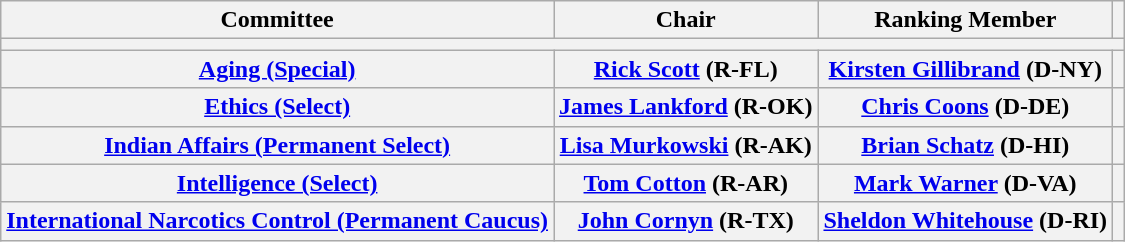<table class=wikitable>
<tr>
<th>Committee</th>
<th>Chair</th>
<th>Ranking Member</th>
<th></th>
</tr>
<tr>
<th colspan=4></th>
</tr>
<tr>
<th><a href='#'>Aging (Special)</a></th>
<th><a href='#'>Rick Scott</a> (R-FL)</th>
<th><a href='#'>Kirsten Gillibrand</a> (D-NY)</th>
<th></th>
</tr>
<tr>
<th><a href='#'>Ethics (Select)</a></th>
<th><a href='#'>James Lankford</a> (R-OK)</th>
<th><a href='#'>Chris Coons</a> (D-DE)</th>
<th></th>
</tr>
<tr>
<th><a href='#'>Indian Affairs (Permanent Select)</a></th>
<th><a href='#'>Lisa Murkowski</a> (R-AK)</th>
<th><a href='#'>Brian Schatz</a> (D-HI)</th>
<th></th>
</tr>
<tr>
<th><a href='#'>Intelligence (Select)</a></th>
<th><a href='#'>Tom Cotton</a> (R-AR)</th>
<th><a href='#'>Mark Warner</a> (D-VA)</th>
<th></th>
</tr>
<tr>
<th><a href='#'>International Narcotics Control (Permanent Caucus)</a></th>
<th><a href='#'>John Cornyn</a> (R-TX)</th>
<th><a href='#'>Sheldon Whitehouse</a> (D-RI)</th>
<th></th>
</tr>
</table>
